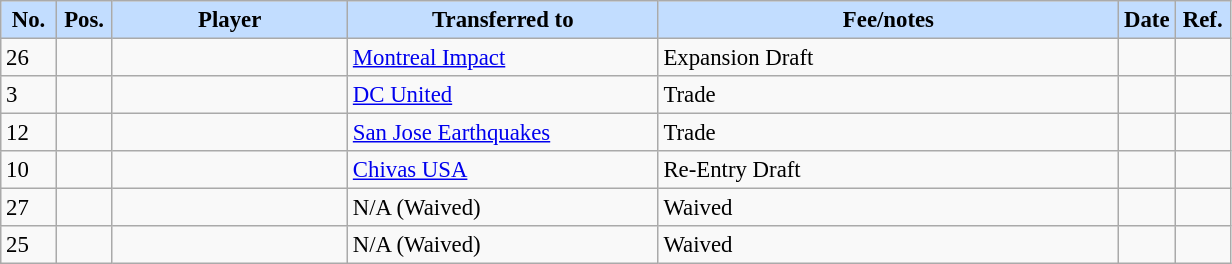<table class="wikitable sortable" style="text-align:left; font-size:95%;">
<tr>
<th style="background:#c2ddff; width:30px;"><strong>No.</strong></th>
<th style="background:#c2ddff; width:30px;"><strong>Pos.</strong></th>
<th style="background:#c2ddff; width:150px;"><strong>Player</strong></th>
<th style="background:#c2ddff; width:200px;"><strong>Transferred to</strong></th>
<th style="background:#c2ddff; width:300px;"><strong>Fee/notes</strong></th>
<th style="background:#c2ddff; width:30px;"><strong>Date</strong></th>
<th style="background:#c2ddff; width:30px;"><strong>Ref.</strong></th>
</tr>
<tr>
<td>26</td>
<td align=center></td>
<td></td>
<td> <a href='#'>Montreal Impact</a></td>
<td>Expansion Draft</td>
<td></td>
<td></td>
</tr>
<tr>
<td>3</td>
<td align=center></td>
<td></td>
<td> <a href='#'>DC United</a></td>
<td>Trade</td>
<td></td>
<td></td>
</tr>
<tr>
<td>12</td>
<td align=center></td>
<td></td>
<td> <a href='#'>San Jose Earthquakes</a></td>
<td>Trade</td>
<td></td>
<td></td>
</tr>
<tr>
<td>10</td>
<td align=center></td>
<td></td>
<td> <a href='#'>Chivas USA</a></td>
<td>Re-Entry Draft</td>
<td></td>
<td></td>
</tr>
<tr>
<td>27</td>
<td align=center></td>
<td></td>
<td>N/A (Waived)</td>
<td>Waived</td>
<td></td>
<td></td>
</tr>
<tr>
<td>25</td>
<td align=center></td>
<td></td>
<td>N/A (Waived)</td>
<td>Waived</td>
<td></td>
<td></td>
</tr>
</table>
